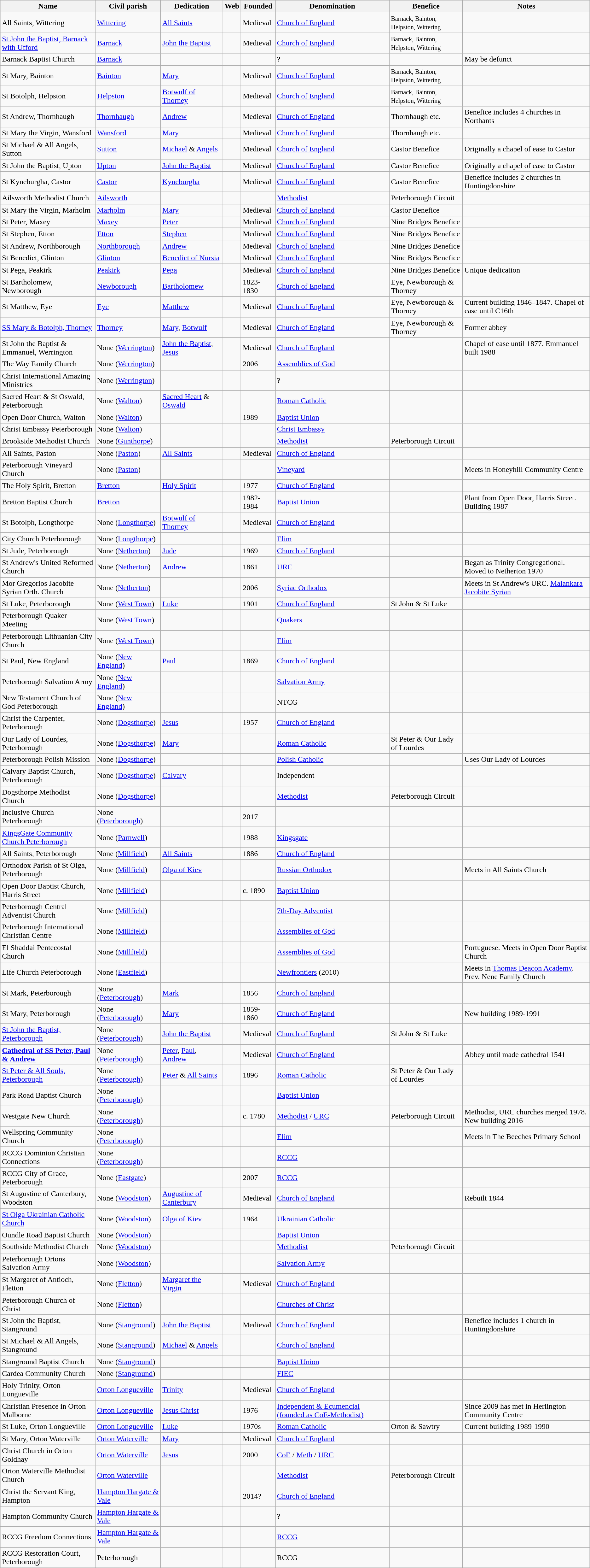<table class="wikitable sortable">
<tr>
<th scope="col">Name</th>
<th>Civil parish</th>
<th>Dedication</th>
<th>Web</th>
<th>Founded</th>
<th scope="col">Denomination</th>
<th>Benefice</th>
<th>Notes</th>
</tr>
<tr>
<td>All Saints, Wittering</td>
<td><a href='#'>Wittering</a></td>
<td><a href='#'>All Saints</a></td>
<td></td>
<td>Medieval</td>
<td><a href='#'>Church of England</a></td>
<td><small>Barnack, Bainton, Helpston, Wittering</small></td>
<td></td>
</tr>
<tr>
<td><a href='#'>St John the Baptist, Barnack with Ufford</a></td>
<td><a href='#'>Barnack</a></td>
<td><a href='#'>John the Baptist</a></td>
<td></td>
<td>Medieval</td>
<td><a href='#'>Church of England</a></td>
<td><small>Barnack, Bainton, Helpston, Wittering</small></td>
<td></td>
</tr>
<tr>
<td>Barnack Baptist Church</td>
<td><a href='#'>Barnack</a></td>
<td></td>
<td></td>
<td></td>
<td>?</td>
<td></td>
<td>May be defunct</td>
</tr>
<tr>
<td>St Mary, Bainton</td>
<td><a href='#'>Bainton</a></td>
<td><a href='#'>Mary</a></td>
<td></td>
<td>Medieval</td>
<td><a href='#'>Church of England</a></td>
<td><small>Barnack, Bainton, Helpston, Wittering</small></td>
<td></td>
</tr>
<tr>
<td>St Botolph, Helpston</td>
<td><a href='#'>Helpston</a></td>
<td><a href='#'>Botwulf of Thorney</a></td>
<td></td>
<td>Medieval</td>
<td><a href='#'>Church of England</a></td>
<td><small>Barnack, Bainton, Helpston, Wittering</small></td>
<td></td>
</tr>
<tr>
<td>St Andrew, Thornhaugh</td>
<td><a href='#'>Thornhaugh</a></td>
<td><a href='#'>Andrew</a></td>
<td></td>
<td>Medieval</td>
<td><a href='#'>Church of England</a></td>
<td>Thornhaugh etc.</td>
<td>Benefice includes 4 churches in Northants</td>
</tr>
<tr>
<td>St Mary the Virgin, Wansford</td>
<td><a href='#'>Wansford</a></td>
<td><a href='#'>Mary</a></td>
<td></td>
<td>Medieval</td>
<td><a href='#'>Church of England</a></td>
<td>Thornhaugh etc.</td>
<td></td>
</tr>
<tr>
<td>St Michael & All Angels, Sutton</td>
<td><a href='#'>Sutton</a></td>
<td><a href='#'>Michael</a> & <a href='#'>Angels</a></td>
<td></td>
<td>Medieval</td>
<td><a href='#'>Church of England</a></td>
<td>Castor Benefice</td>
<td>Originally a chapel of ease to Castor</td>
</tr>
<tr>
<td>St John the Baptist, Upton</td>
<td><a href='#'>Upton</a></td>
<td><a href='#'>John the Baptist</a></td>
<td></td>
<td>Medieval</td>
<td><a href='#'>Church of England</a></td>
<td>Castor Benefice</td>
<td>Originally a chapel of ease to Castor</td>
</tr>
<tr>
<td>St Kyneburgha, Castor</td>
<td><a href='#'>Castor</a></td>
<td><a href='#'>Kyneburgha</a></td>
<td></td>
<td>Medieval</td>
<td><a href='#'>Church of England</a></td>
<td>Castor Benefice</td>
<td>Benefice includes 2 churches in Huntingdonshire</td>
</tr>
<tr>
<td>Ailsworth Methodist Church</td>
<td><a href='#'>Ailsworth</a></td>
<td></td>
<td></td>
<td></td>
<td><a href='#'>Methodist</a></td>
<td>Peterborough Circuit</td>
<td></td>
</tr>
<tr>
<td>St Mary the Virgin, Marholm</td>
<td><a href='#'>Marholm</a></td>
<td><a href='#'>Mary</a></td>
<td></td>
<td>Medieval</td>
<td><a href='#'>Church of England</a></td>
<td>Castor Benefice</td>
<td></td>
</tr>
<tr>
<td>St Peter, Maxey</td>
<td><a href='#'>Maxey</a></td>
<td><a href='#'>Peter</a></td>
<td></td>
<td>Medieval</td>
<td><a href='#'>Church of England</a></td>
<td>Nine Bridges Benefice</td>
<td></td>
</tr>
<tr>
<td>St Stephen, Etton</td>
<td><a href='#'>Etton</a></td>
<td><a href='#'>Stephen</a></td>
<td></td>
<td>Medieval</td>
<td><a href='#'>Church of England</a></td>
<td>Nine Bridges Benefice</td>
<td></td>
</tr>
<tr>
<td>St Andrew, Northborough</td>
<td><a href='#'>Northborough</a></td>
<td><a href='#'>Andrew</a></td>
<td></td>
<td>Medieval</td>
<td><a href='#'>Church of England</a></td>
<td>Nine Bridges Benefice</td>
<td></td>
</tr>
<tr>
<td>St Benedict, Glinton</td>
<td><a href='#'>Glinton</a></td>
<td><a href='#'>Benedict of Nursia</a></td>
<td></td>
<td>Medieval</td>
<td><a href='#'>Church of England</a></td>
<td>Nine Bridges Benefice</td>
<td></td>
</tr>
<tr>
<td>St Pega, Peakirk</td>
<td><a href='#'>Peakirk</a></td>
<td><a href='#'>Pega</a></td>
<td></td>
<td>Medieval</td>
<td><a href='#'>Church of England</a></td>
<td>Nine Bridges Benefice</td>
<td>Unique dedication</td>
</tr>
<tr>
<td>St Bartholomew, Newborough</td>
<td><a href='#'>Newborough</a></td>
<td><a href='#'>Bartholomew</a></td>
<td></td>
<td>1823-1830</td>
<td><a href='#'>Church of England</a></td>
<td>Eye, Newborough & Thorney</td>
<td></td>
</tr>
<tr>
<td>St Matthew, Eye</td>
<td><a href='#'>Eye</a></td>
<td><a href='#'>Matthew</a></td>
<td></td>
<td>Medieval</td>
<td><a href='#'>Church of England</a></td>
<td>Eye, Newborough & Thorney</td>
<td>Current building 1846–1847. Chapel of ease until C16th</td>
</tr>
<tr>
<td><a href='#'>SS Mary & Botolph, Thorney</a></td>
<td><a href='#'>Thorney</a></td>
<td><a href='#'>Mary</a>, <a href='#'>Botwulf</a></td>
<td></td>
<td>Medieval</td>
<td><a href='#'>Church of England</a></td>
<td>Eye, Newborough & Thorney</td>
<td>Former abbey</td>
</tr>
<tr>
<td>St John the Baptist & Emmanuel, Werrington</td>
<td>None (<a href='#'>Werrington</a>)</td>
<td><a href='#'>John the Baptist</a>, <a href='#'>Jesus</a></td>
<td></td>
<td>Medieval</td>
<td><a href='#'>Church of England</a></td>
<td></td>
<td>Chapel of ease until 1877. Emmanuel built 1988</td>
</tr>
<tr>
<td>The Way Family Church</td>
<td>None (<a href='#'>Werrington</a>)</td>
<td></td>
<td></td>
<td>2006</td>
<td><a href='#'>Assemblies of God</a></td>
<td></td>
<td></td>
</tr>
<tr>
<td>Christ International Amazing Ministries</td>
<td>None (<a href='#'>Werrington</a>)</td>
<td></td>
<td></td>
<td></td>
<td>?</td>
<td></td>
<td></td>
</tr>
<tr>
<td>Sacred Heart & St Oswald, Peterborough</td>
<td>None (<a href='#'>Walton</a>)</td>
<td><a href='#'>Sacred Heart</a> & <a href='#'>Oswald</a></td>
<td></td>
<td></td>
<td><a href='#'>Roman Catholic</a></td>
<td></td>
<td></td>
</tr>
<tr>
<td>Open Door Church, Walton</td>
<td>None (<a href='#'>Walton</a>)</td>
<td></td>
<td></td>
<td>1989</td>
<td><a href='#'>Baptist Union</a></td>
<td></td>
<td></td>
</tr>
<tr>
<td>Christ Embassy Peterborough</td>
<td>None (<a href='#'>Walton</a>)</td>
<td></td>
<td></td>
<td></td>
<td><a href='#'>Christ Embassy</a></td>
<td></td>
<td></td>
</tr>
<tr>
<td>Brookside Methodist Church</td>
<td>None (<a href='#'>Gunthorpe</a>)</td>
<td></td>
<td></td>
<td></td>
<td><a href='#'>Methodist</a></td>
<td>Peterborough Circuit</td>
<td></td>
</tr>
<tr>
<td>All Saints, Paston</td>
<td>None (<a href='#'>Paston</a>)</td>
<td><a href='#'>All Saints</a></td>
<td></td>
<td>Medieval</td>
<td><a href='#'>Church of England</a></td>
<td></td>
<td></td>
</tr>
<tr>
<td>Peterborough Vineyard Church</td>
<td>None (<a href='#'>Paston</a>)</td>
<td></td>
<td></td>
<td></td>
<td><a href='#'>Vineyard</a></td>
<td></td>
<td>Meets in Honeyhill Community Centre</td>
</tr>
<tr>
<td>The Holy Spirit, Bretton</td>
<td><a href='#'>Bretton</a></td>
<td><a href='#'>Holy Spirit</a></td>
<td></td>
<td>1977</td>
<td><a href='#'>Church of England</a></td>
<td></td>
<td></td>
</tr>
<tr>
<td>Bretton Baptist Church</td>
<td><a href='#'>Bretton</a></td>
<td></td>
<td></td>
<td>1982-1984</td>
<td><a href='#'>Baptist Union</a></td>
<td></td>
<td>Plant from Open Door, Harris Street. Building 1987</td>
</tr>
<tr>
<td>St Botolph, Longthorpe</td>
<td>None (<a href='#'>Longthorpe</a>)</td>
<td><a href='#'>Botwulf of Thorney</a></td>
<td></td>
<td>Medieval</td>
<td><a href='#'>Church of England</a></td>
<td></td>
<td></td>
</tr>
<tr>
<td>City Church Peterborough</td>
<td>None (<a href='#'>Longthorpe</a>)</td>
<td></td>
<td></td>
<td></td>
<td><a href='#'>Elim</a></td>
<td></td>
<td></td>
</tr>
<tr>
<td>St Jude, Peterborough</td>
<td>None (<a href='#'>Netherton</a>)</td>
<td><a href='#'>Jude</a></td>
<td></td>
<td>1969</td>
<td><a href='#'>Church of England</a></td>
<td></td>
<td></td>
</tr>
<tr>
<td>St Andrew's United Reformed Church</td>
<td>None (<a href='#'>Netherton</a>)</td>
<td><a href='#'>Andrew</a></td>
<td></td>
<td>1861</td>
<td><a href='#'>URC</a></td>
<td></td>
<td>Began as Trinity Congregational. Moved to Netherton 1970</td>
</tr>
<tr>
<td>Mor Gregorios Jacobite Syrian Orth. Church</td>
<td>None (<a href='#'>Netherton</a>)</td>
<td></td>
<td></td>
<td>2006</td>
<td><a href='#'>Syriac Orthodox</a></td>
<td></td>
<td>Meets in St Andrew's URC. <a href='#'>Malankara Jacobite Syrian</a></td>
</tr>
<tr>
<td>St Luke, Peterborough</td>
<td>None (<a href='#'>West Town</a>)</td>
<td><a href='#'>Luke</a></td>
<td></td>
<td>1901</td>
<td><a href='#'>Church of England</a></td>
<td>St John & St Luke</td>
<td></td>
</tr>
<tr>
<td>Peterborough Quaker Meeting</td>
<td>None (<a href='#'>West Town</a>)</td>
<td></td>
<td></td>
<td></td>
<td><a href='#'>Quakers</a></td>
<td></td>
<td></td>
</tr>
<tr>
<td>Peterborough Lithuanian City Church</td>
<td>None (<a href='#'>West Town</a>)</td>
<td></td>
<td></td>
<td></td>
<td><a href='#'>Elim</a></td>
<td></td>
<td></td>
</tr>
<tr>
<td>St Paul, New England</td>
<td>None (<a href='#'>New England</a>)</td>
<td><a href='#'>Paul</a></td>
<td></td>
<td>1869</td>
<td><a href='#'>Church of England</a></td>
<td></td>
<td></td>
</tr>
<tr>
<td>Peterborough Salvation Army</td>
<td>None (<a href='#'>New England</a>)</td>
<td></td>
<td></td>
<td></td>
<td><a href='#'>Salvation Army</a></td>
<td></td>
<td></td>
</tr>
<tr>
<td>New Testament Church of God Peterborough</td>
<td>None (<a href='#'>New England</a>)</td>
<td></td>
<td></td>
<td></td>
<td>NTCG</td>
<td></td>
<td></td>
</tr>
<tr>
<td>Christ the Carpenter, Peterborough</td>
<td>None (<a href='#'>Dogsthorpe</a>)</td>
<td><a href='#'>Jesus</a></td>
<td></td>
<td>1957</td>
<td><a href='#'>Church of England</a></td>
<td></td>
<td></td>
</tr>
<tr>
<td>Our Lady of Lourdes, Peterborough</td>
<td>None (<a href='#'>Dogsthorpe</a>)</td>
<td><a href='#'>Mary</a></td>
<td></td>
<td></td>
<td><a href='#'>Roman Catholic</a></td>
<td>St Peter & Our Lady of Lourdes</td>
<td></td>
</tr>
<tr>
<td>Peterborough Polish Mission</td>
<td>None (<a href='#'>Dogsthorpe</a>)</td>
<td></td>
<td></td>
<td></td>
<td><a href='#'>Polish Catholic</a></td>
<td></td>
<td>Uses Our Lady of Lourdes</td>
</tr>
<tr>
<td>Calvary Baptist Church, Peterborough</td>
<td>None (<a href='#'>Dogsthorpe</a>)</td>
<td><a href='#'>Calvary</a></td>
<td></td>
<td></td>
<td>Independent</td>
<td></td>
<td></td>
</tr>
<tr>
<td>Dogsthorpe Methodist Church</td>
<td>None (<a href='#'>Dogsthorpe</a>)</td>
<td></td>
<td></td>
<td></td>
<td><a href='#'>Methodist</a></td>
<td>Peterborough Circuit</td>
<td></td>
</tr>
<tr>
<td>Inclusive Church Peterborough</td>
<td>None (<a href='#'>Peterborough</a>)</td>
<td></td>
<td></td>
<td>2017</td>
<td></td>
<td></td>
<td></td>
</tr>
<tr>
<td><a href='#'>KingsGate Community Church Peterborough</a></td>
<td>None (<a href='#'>Parnwell</a>)</td>
<td></td>
<td></td>
<td>1988</td>
<td><a href='#'>Kingsgate</a></td>
<td></td>
<td></td>
</tr>
<tr>
<td>All Saints, Peterborough</td>
<td>None (<a href='#'>Millfield</a>)</td>
<td><a href='#'>All Saints</a></td>
<td></td>
<td>1886</td>
<td><a href='#'>Church of England</a></td>
<td></td>
<td></td>
</tr>
<tr>
<td>Orthodox Parish of St Olga, Peterborough</td>
<td>None (<a href='#'>Millfield</a>)</td>
<td><a href='#'>Olga of Kiev</a></td>
<td></td>
<td></td>
<td><a href='#'>Russian Orthodox</a></td>
<td></td>
<td>Meets in All Saints Church</td>
</tr>
<tr>
<td>Open Door Baptist Church, Harris Street</td>
<td>None (<a href='#'>Millfield</a>)</td>
<td></td>
<td></td>
<td>c. 1890</td>
<td><a href='#'>Baptist Union</a></td>
<td></td>
<td></td>
</tr>
<tr>
<td>Peterborough Central Adventist Church</td>
<td>None (<a href='#'>Millfield</a>)</td>
<td></td>
<td></td>
<td></td>
<td><a href='#'>7th-Day Adventist</a></td>
<td></td>
<td></td>
</tr>
<tr>
<td>Peterborough International Christian Centre</td>
<td>None (<a href='#'>Millfield</a>)</td>
<td></td>
<td></td>
<td></td>
<td><a href='#'>Assemblies of God</a></td>
<td></td>
<td></td>
</tr>
<tr>
<td>El Shaddai Pentecostal Church</td>
<td>None (<a href='#'>Millfield</a>)</td>
<td></td>
<td></td>
<td></td>
<td><a href='#'>Assemblies of God</a></td>
<td></td>
<td>Portuguese. Meets in Open Door Baptist Church</td>
</tr>
<tr>
<td>Life Church Peterborough</td>
<td>None (<a href='#'>Eastfield</a>)</td>
<td></td>
<td></td>
<td></td>
<td><a href='#'>Newfrontiers</a> (2010)</td>
<td></td>
<td>Meets in <a href='#'>Thomas Deacon Academy</a>. Prev. Nene Family Church</td>
</tr>
<tr>
<td>St Mark, Peterborough</td>
<td>None (<a href='#'>Peterborough</a>)</td>
<td><a href='#'>Mark</a></td>
<td></td>
<td>1856</td>
<td><a href='#'>Church of England</a></td>
<td></td>
<td></td>
</tr>
<tr>
<td>St Mary, Peterborough</td>
<td>None (<a href='#'>Peterborough</a>)</td>
<td><a href='#'>Mary</a></td>
<td></td>
<td>1859-1860</td>
<td><a href='#'>Church of England</a></td>
<td></td>
<td>New building 1989-1991</td>
</tr>
<tr>
<td><a href='#'>St John the Baptist, Peterborough</a></td>
<td>None (<a href='#'>Peterborough</a>)</td>
<td><a href='#'>John the Baptist</a></td>
<td></td>
<td>Medieval</td>
<td><a href='#'>Church of England</a></td>
<td>St John & St Luke</td>
<td></td>
</tr>
<tr>
<td><a href='#'><strong>Cathedral of SS Peter, Paul & Andrew</strong></a></td>
<td>None (<a href='#'>Peterborough</a>)</td>
<td><a href='#'>Peter</a>, <a href='#'>Paul</a>, <a href='#'>Andrew</a></td>
<td></td>
<td>Medieval</td>
<td><a href='#'>Church of England</a></td>
<td></td>
<td>Abbey until made cathedral 1541</td>
</tr>
<tr>
<td><a href='#'>St Peter & All Souls, Peterborough</a></td>
<td>None (<a href='#'>Peterborough</a>)</td>
<td><a href='#'>Peter</a> & <a href='#'>All Saints</a></td>
<td></td>
<td>1896</td>
<td><a href='#'>Roman Catholic</a></td>
<td>St Peter & Our Lady of Lourdes</td>
<td></td>
</tr>
<tr>
<td>Park Road Baptist Church</td>
<td>None (<a href='#'>Peterborough</a>)</td>
<td></td>
<td></td>
<td></td>
<td><a href='#'>Baptist Union</a></td>
<td></td>
<td></td>
</tr>
<tr>
<td>Westgate New Church</td>
<td>None (<a href='#'>Peterborough</a>)</td>
<td></td>
<td></td>
<td>c. 1780</td>
<td><a href='#'>Methodist</a> / <a href='#'>URC</a></td>
<td>Peterborough Circuit</td>
<td>Methodist, URC churches merged 1978. New building 2016</td>
</tr>
<tr>
<td>Wellspring Community Church</td>
<td>None (<a href='#'>Peterborough</a>)</td>
<td></td>
<td></td>
<td></td>
<td><a href='#'>Elim</a></td>
<td></td>
<td>Meets in The Beeches Primary School</td>
</tr>
<tr>
<td>RCCG Dominion Christian Connections</td>
<td>None (<a href='#'>Peterborough</a>)</td>
<td></td>
<td></td>
<td></td>
<td><a href='#'>RCCG</a></td>
<td></td>
<td></td>
</tr>
<tr>
<td>RCCG City of Grace, Peterborough</td>
<td>None (<a href='#'>Eastgate</a>)</td>
<td></td>
<td></td>
<td>2007</td>
<td><a href='#'>RCCG</a></td>
<td></td>
<td></td>
</tr>
<tr>
<td>St Augustine of Canterbury, Woodston</td>
<td>None (<a href='#'>Woodston</a>)</td>
<td><a href='#'>Augustine of Canterbury</a></td>
<td></td>
<td>Medieval</td>
<td><a href='#'>Church of England</a></td>
<td></td>
<td>Rebuilt 1844</td>
</tr>
<tr>
<td><a href='#'>St Olga Ukrainian Catholic Church</a></td>
<td>None (<a href='#'>Woodston</a>)</td>
<td><a href='#'>Olga of Kiev</a></td>
<td></td>
<td>1964</td>
<td><a href='#'>Ukrainian Catholic</a></td>
<td></td>
<td></td>
</tr>
<tr>
<td>Oundle Road Baptist Church</td>
<td>None (<a href='#'>Woodston</a>)</td>
<td></td>
<td></td>
<td></td>
<td><a href='#'>Baptist Union</a></td>
<td></td>
<td></td>
</tr>
<tr>
<td>Southside Methodist Church</td>
<td>None (<a href='#'>Woodston</a>)</td>
<td></td>
<td></td>
<td></td>
<td><a href='#'>Methodist</a></td>
<td>Peterborough Circuit</td>
<td></td>
</tr>
<tr>
<td>Peterborough Ortons Salvation Army</td>
<td>None (<a href='#'>Woodston</a>)</td>
<td></td>
<td></td>
<td></td>
<td><a href='#'>Salvation Army</a></td>
<td></td>
<td></td>
</tr>
<tr>
<td>St Margaret of Antioch, Fletton</td>
<td>None (<a href='#'>Fletton</a>)</td>
<td><a href='#'>Margaret the Virgin</a></td>
<td></td>
<td>Medieval</td>
<td><a href='#'>Church of England</a></td>
<td></td>
<td></td>
</tr>
<tr>
<td>Peterborough Church of Christ</td>
<td>None (<a href='#'>Fletton</a>)</td>
<td></td>
<td></td>
<td></td>
<td><a href='#'>Churches of Christ</a></td>
<td></td>
<td></td>
</tr>
<tr>
<td>St John the Baptist, Stanground</td>
<td>None (<a href='#'>Stanground</a>)</td>
<td><a href='#'>John the Baptist</a></td>
<td></td>
<td>Medieval</td>
<td><a href='#'>Church of England</a></td>
<td></td>
<td>Benefice includes 1 church in Huntingdonshire</td>
</tr>
<tr>
<td>St Michael & All Angels, Stanground</td>
<td>None (<a href='#'>Stanground</a>)</td>
<td><a href='#'>Michael</a> & <a href='#'>Angels</a></td>
<td></td>
<td></td>
<td><a href='#'>Church of England</a></td>
<td></td>
<td></td>
</tr>
<tr>
<td>Stanground Baptist Church</td>
<td>None (<a href='#'>Stanground</a>)</td>
<td></td>
<td></td>
<td></td>
<td><a href='#'>Baptist Union</a></td>
<td></td>
<td></td>
</tr>
<tr>
<td>Cardea Community Church</td>
<td>None (<a href='#'>Stanground</a>)</td>
<td></td>
<td></td>
<td></td>
<td><a href='#'>FIEC</a></td>
<td></td>
<td></td>
</tr>
<tr>
<td>Holy Trinity, Orton Longueville</td>
<td><a href='#'>Orton Longueville</a></td>
<td><a href='#'>Trinity</a></td>
<td></td>
<td>Medieval</td>
<td><a href='#'>Church of England</a></td>
<td></td>
<td></td>
</tr>
<tr>
<td>Christian Presence in Orton Malborne</td>
<td><a href='#'>Orton Longueville</a></td>
<td><a href='#'>Jesus Christ</a></td>
<td></td>
<td>1976</td>
<td><a href='#'>Independent & Ecumencial (founded as CoE-Methodist)</a></td>
<td></td>
<td>Since 2009 has met in Herlington Community Centre</td>
</tr>
<tr>
<td>St Luke, Orton Longueville</td>
<td><a href='#'>Orton Longueville</a></td>
<td><a href='#'>Luke</a></td>
<td></td>
<td>1970s</td>
<td><a href='#'>Roman Catholic</a></td>
<td>Orton & Sawtry</td>
<td>Current building 1989-1990</td>
</tr>
<tr>
<td>St Mary, Orton Waterville</td>
<td><a href='#'>Orton Waterville</a></td>
<td><a href='#'>Mary</a></td>
<td></td>
<td>Medieval</td>
<td><a href='#'>Church of England</a></td>
<td></td>
<td></td>
</tr>
<tr>
<td>Christ Church in Orton Goldhay</td>
<td><a href='#'>Orton Waterville</a></td>
<td><a href='#'>Jesus</a></td>
<td></td>
<td>2000</td>
<td><a href='#'>CoE</a> / <a href='#'>Meth</a> / <a href='#'>URC</a></td>
<td></td>
<td></td>
</tr>
<tr>
<td>Orton Waterville Methodist Church</td>
<td><a href='#'>Orton Waterville</a></td>
<td></td>
<td></td>
<td></td>
<td><a href='#'>Methodist</a></td>
<td>Peterborough Circuit</td>
<td></td>
</tr>
<tr>
<td>Christ the Servant King, Hampton</td>
<td><a href='#'>Hampton Hargate & Vale</a></td>
<td></td>
<td></td>
<td>2014?</td>
<td><a href='#'>Church of England</a></td>
<td></td>
<td></td>
</tr>
<tr>
<td>Hampton Community Church</td>
<td><a href='#'>Hampton Hargate & Vale</a></td>
<td></td>
<td></td>
<td></td>
<td>?</td>
<td></td>
<td></td>
</tr>
<tr>
<td>RCCG Freedom Connections</td>
<td><a href='#'>Hampton Hargate & Vale</a></td>
<td></td>
<td></td>
<td></td>
<td><a href='#'>RCCG</a></td>
<td></td>
<td></td>
</tr>
<tr>
<td>RCCG Restoration Court, Peterborough</td>
<td>Peterborough</td>
<td></td>
<td></td>
<td></td>
<td>RCCG</td>
<td></td>
<td></td>
</tr>
</table>
